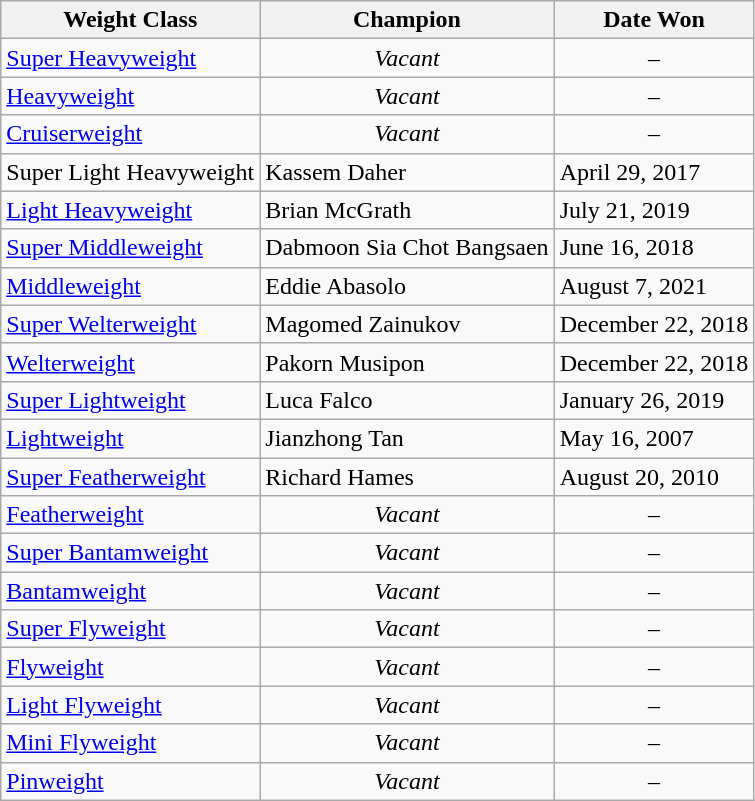<table class="wikitable">
<tr>
<th>Weight Class</th>
<th>Champion</th>
<th>Date Won</th>
</tr>
<tr>
<td><a href='#'>Super Heavyweight</a></td>
<td style="text-align:center;"><em>Vacant</em></td>
<td style="text-align:center;">–</td>
</tr>
<tr>
<td><a href='#'>Heavyweight</a></td>
<td style="text-align:center;"><em>Vacant</em></td>
<td style="text-align:center;">–</td>
</tr>
<tr>
<td><a href='#'>Cruiserweight</a></td>
<td style="text-align:center;"><em>Vacant</em></td>
<td style="text-align:center;">–</td>
</tr>
<tr>
<td>Super Light Heavyweight</td>
<td> Kassem Daher</td>
<td>April 29, 2017</td>
</tr>
<tr>
<td><a href='#'>Light Heavyweight</a></td>
<td> Brian McGrath</td>
<td>July 21, 2019</td>
</tr>
<tr>
<td><a href='#'>Super Middleweight</a></td>
<td> Dabmoon Sia Chot Bangsaen</td>
<td>June 16, 2018</td>
</tr>
<tr>
<td><a href='#'>Middleweight</a></td>
<td> Eddie Abasolo</td>
<td>August 7, 2021</td>
</tr>
<tr>
<td><a href='#'>Super Welterweight</a></td>
<td> Magomed Zainukov</td>
<td>December 22, 2018</td>
</tr>
<tr>
<td><a href='#'>Welterweight</a></td>
<td> Pakorn Musipon</td>
<td>December 22, 2018</td>
</tr>
<tr>
<td><a href='#'>Super Lightweight</a></td>
<td> Luca Falco</td>
<td>January 26, 2019</td>
</tr>
<tr>
<td><a href='#'>Lightweight</a></td>
<td> Jianzhong Tan</td>
<td>May 16, 2007</td>
</tr>
<tr>
<td><a href='#'>Super Featherweight</a></td>
<td> Richard Hames</td>
<td>August 20, 2010</td>
</tr>
<tr>
<td><a href='#'>Featherweight</a></td>
<td style="text-align:center;"><em>Vacant</em></td>
<td style="text-align:center;">–</td>
</tr>
<tr>
<td><a href='#'>Super Bantamweight</a></td>
<td style="text-align:center;"><em>Vacant</em></td>
<td style="text-align:center;">–</td>
</tr>
<tr>
<td><a href='#'>Bantamweight</a></td>
<td style="text-align:center;"><em>Vacant</em></td>
<td style="text-align:center;">–</td>
</tr>
<tr>
<td><a href='#'>Super Flyweight</a></td>
<td style="text-align:center;"><em>Vacant</em></td>
<td style="text-align:center;">–</td>
</tr>
<tr>
<td><a href='#'>Flyweight</a></td>
<td style="text-align:center;"><em>Vacant</em></td>
<td style="text-align:center;">–</td>
</tr>
<tr>
<td><a href='#'>Light Flyweight</a></td>
<td style="text-align:center;"><em>Vacant</em></td>
<td style="text-align:center;">–</td>
</tr>
<tr>
<td><a href='#'>Mini Flyweight</a></td>
<td style="text-align:center;"><em>Vacant</em></td>
<td style="text-align:center;">–</td>
</tr>
<tr>
<td><a href='#'>Pinweight</a></td>
<td style="text-align:center;"><em>Vacant</em></td>
<td style="text-align:center;">–</td>
</tr>
</table>
